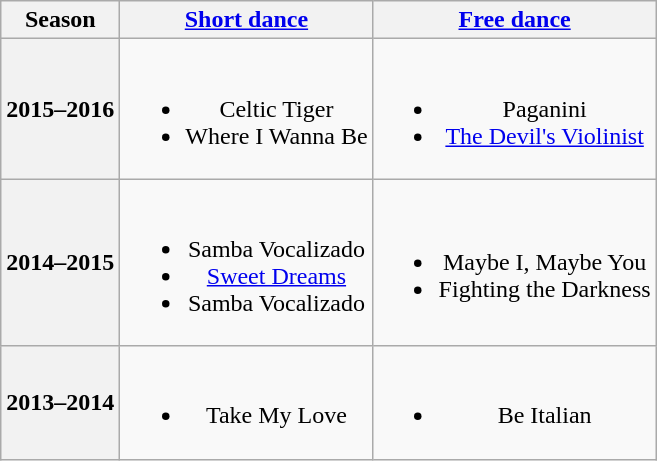<table class=wikitable style=text-align:center>
<tr>
<th>Season</th>
<th><a href='#'>Short dance</a></th>
<th><a href='#'>Free dance</a></th>
</tr>
<tr>
<th>2015–2016 <br> </th>
<td><br><ul><li> Celtic Tiger <br></li><li> Where I Wanna Be <br></li></ul></td>
<td><br><ul><li>Paganini <br></li><li><a href='#'>The Devil's Violinist</a> <br></li></ul></td>
</tr>
<tr>
<th>2014–2015 <br> </th>
<td><br><ul><li>Samba Vocalizado <br></li><li> <a href='#'>Sweet Dreams</a></li><li>Samba Vocalizado <br></li></ul></td>
<td><br><ul><li>Maybe I, Maybe You <br></li><li>Fighting the Darkness <br></li></ul></td>
</tr>
<tr>
<th>2013–2014</th>
<td><br><ul><li>Take My Love</li></ul></td>
<td><br><ul><li>Be Italian <br></li></ul></td>
</tr>
</table>
